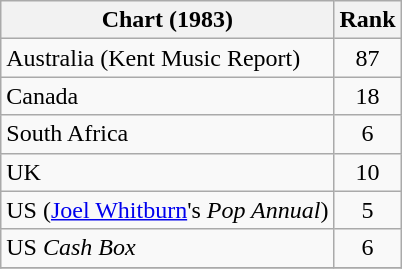<table class="wikitable sortable">
<tr>
<th>Chart (1983)</th>
<th style="text-align:center;">Rank</th>
</tr>
<tr>
<td>Australia (Kent Music Report)</td>
<td style="text-align:center;">87</td>
</tr>
<tr>
<td>Canada</td>
<td style="text-align:center;">18</td>
</tr>
<tr>
<td>South Africa</td>
<td align="center">6</td>
</tr>
<tr>
<td>UK</td>
<td align="center">10</td>
</tr>
<tr>
<td>US (<a href='#'>Joel Whitburn</a>'s <em>Pop Annual</em>)</td>
<td style="text-align:center;">5</td>
</tr>
<tr>
<td>US <em>Cash Box</em></td>
<td style="text-align:center;">6</td>
</tr>
<tr>
</tr>
</table>
